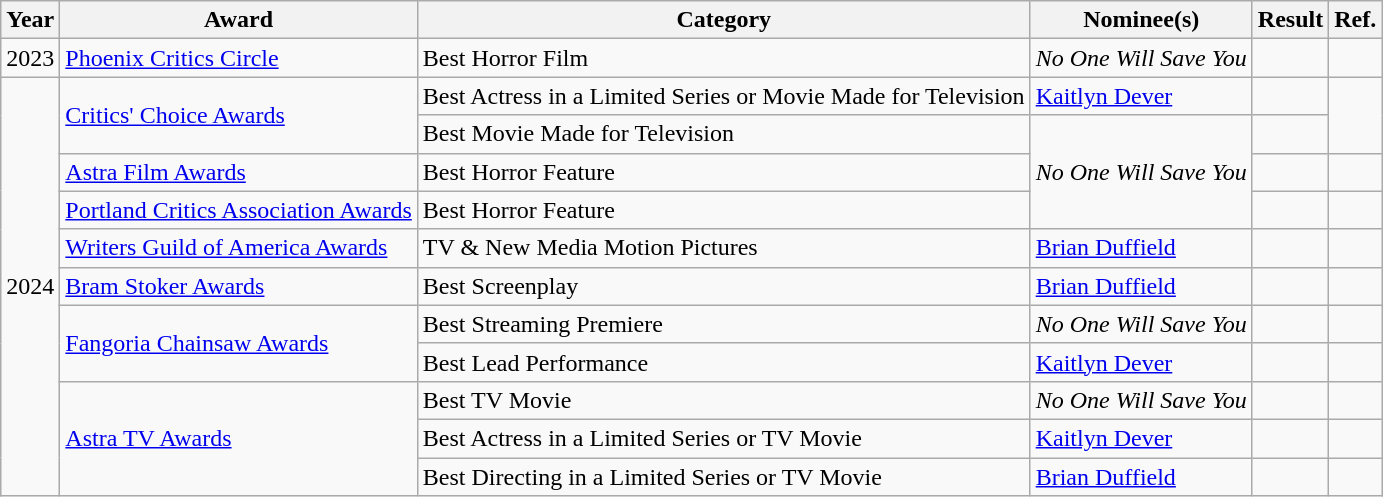<table class="wikitable">
<tr>
<th>Year</th>
<th>Award</th>
<th>Category</th>
<th>Nominee(s)</th>
<th>Result</th>
<th>Ref.</th>
</tr>
<tr>
<td>2023</td>
<td><a href='#'>Phoenix Critics Circle</a></td>
<td>Best Horror Film</td>
<td><em>No One Will Save You</em></td>
<td></td>
<td style="text-align:center;"></td>
</tr>
<tr>
<td rowspan="11">2024</td>
<td rowspan="2"><a href='#'>Critics' Choice Awards</a></td>
<td>Best Actress in a Limited Series or Movie Made for Television</td>
<td><a href='#'>Kaitlyn Dever</a></td>
<td></td>
<td rowspan="2" style="text-align:center;"></td>
</tr>
<tr>
<td>Best Movie Made for Television</td>
<td rowspan="3"><em>No One Will Save You</em></td>
<td></td>
</tr>
<tr>
<td><a href='#'>Astra Film Awards</a></td>
<td>Best Horror Feature</td>
<td></td>
<td style="text-align:center;"></td>
</tr>
<tr>
<td><a href='#'>Portland Critics Association Awards</a></td>
<td>Best Horror Feature</td>
<td></td>
<td style="text-align:center;"></td>
</tr>
<tr>
<td><a href='#'>Writers Guild of America Awards</a></td>
<td>TV & New Media Motion Pictures</td>
<td><a href='#'>Brian Duffield</a></td>
<td></td>
<td style="text-align:center;"></td>
</tr>
<tr>
<td><a href='#'>Bram Stoker Awards</a></td>
<td>Best Screenplay</td>
<td><a href='#'>Brian Duffield</a></td>
<td></td>
<td style="text-align:center;"></td>
</tr>
<tr>
<td rowspan="2"><a href='#'>Fangoria Chainsaw Awards</a></td>
<td>Best Streaming Premiere</td>
<td><em>No One Will Save You</em></td>
<td></td>
<td style="text-align:center;"></td>
</tr>
<tr>
<td>Best Lead Performance</td>
<td><a href='#'>Kaitlyn Dever</a></td>
<td></td>
<td style="text-align:center;"></td>
</tr>
<tr>
<td rowspan="3"><a href='#'>Astra TV Awards</a></td>
<td>Best TV Movie</td>
<td><em>No One Will Save You</em></td>
<td></td>
<td style="text-align:center;"></td>
</tr>
<tr>
<td>Best Actress in a Limited Series or TV Movie</td>
<td><a href='#'>Kaitlyn Dever</a></td>
<td></td>
<td style="text-align:center;"></td>
</tr>
<tr>
<td>Best Directing in a Limited Series or TV Movie</td>
<td><a href='#'>Brian Duffield</a></td>
<td></td>
<td style="text-align:center;"></td>
</tr>
</table>
